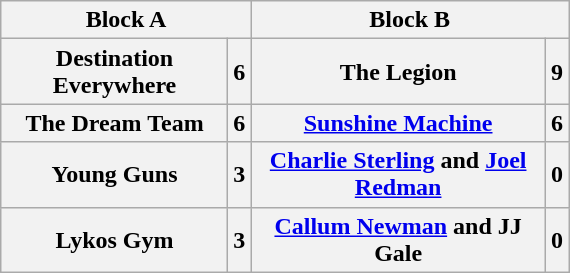<table class="wikitable" style="text-align:center; margin: 1em auto 1em auto" width="30%">
<tr>
<th colspan="2">Block A</th>
<th colspan="2">Block B</th>
</tr>
<tr>
<th>Destination Everywhere<br></th>
<th>6</th>
<th>The Legion<br></th>
<th>9</th>
</tr>
<tr>
<th>The Dream Team<br></th>
<th>6</th>
<th><a href='#'>Sunshine Machine<br></a></th>
<th>6</th>
</tr>
<tr>
<th>Young Guns<br></th>
<th>3</th>
<th><a href='#'>Charlie Sterling</a> and <a href='#'>Joel Redman</a></th>
<th>0</th>
</tr>
<tr>
<th>Lykos Gym<br></th>
<th>3</th>
<th><a href='#'>Callum Newman</a> and JJ Gale</th>
<th>0</th>
</tr>
</table>
